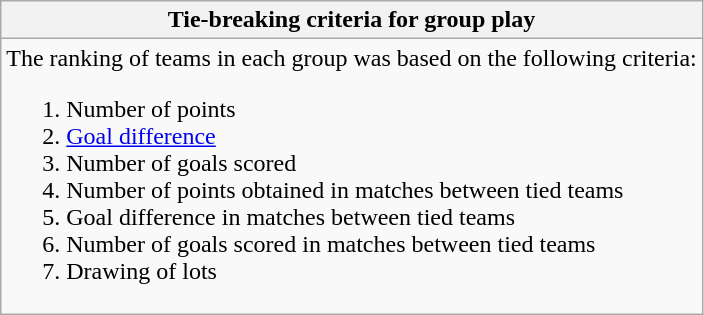<table class="wikitable collapsible collapsed">
<tr>
<th>Tie-breaking criteria for group play</th>
</tr>
<tr>
<td>The ranking of teams in each group was based on the following criteria:<br><ol><li>Number of points</li><li><a href='#'>Goal difference</a></li><li>Number of goals scored</li><li>Number of points obtained in matches between tied teams</li><li>Goal difference in matches between tied teams</li><li>Number of goals scored in matches between tied teams</li><li>Drawing of lots</li></ol></td>
</tr>
</table>
